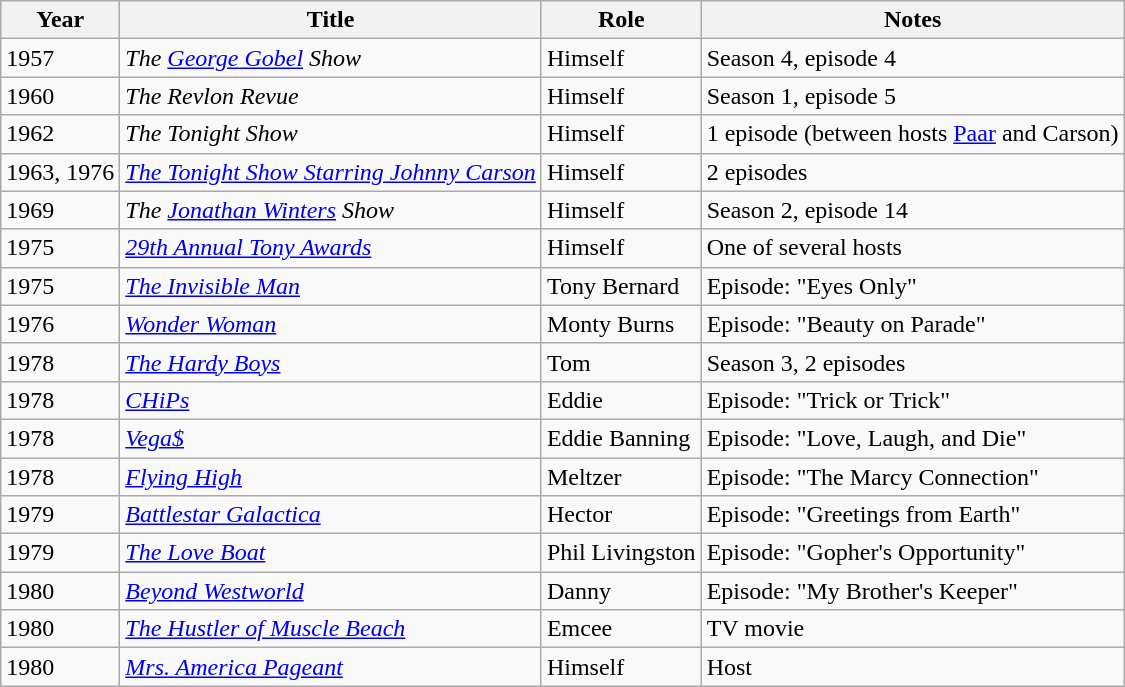<table class="wikitable">
<tr>
<th>Year</th>
<th>Title</th>
<th>Role</th>
<th>Notes</th>
</tr>
<tr>
<td>1957</td>
<td><em>The <a href='#'>George Gobel</a> Show</em></td>
<td>Himself</td>
<td>Season 4, episode 4</td>
</tr>
<tr>
<td>1960</td>
<td><em>The Revlon Revue</em></td>
<td>Himself</td>
<td>Season 1, episode 5</td>
</tr>
<tr>
<td>1962</td>
<td><em>The Tonight Show</em></td>
<td>Himself</td>
<td>1 episode (between hosts <a href='#'>Paar</a> and Carson)</td>
</tr>
<tr>
<td>1963, 1976</td>
<td><em><a href='#'>The Tonight Show Starring Johnny Carson</a></em></td>
<td>Himself</td>
<td>2 episodes</td>
</tr>
<tr>
<td>1969</td>
<td><em>The <a href='#'>Jonathan Winters</a> Show</em></td>
<td>Himself</td>
<td>Season 2, episode 14</td>
</tr>
<tr>
<td>1975</td>
<td><em><a href='#'>29th Annual Tony Awards</a></em></td>
<td>Himself</td>
<td>One of several hosts</td>
</tr>
<tr>
<td>1975</td>
<td><em><a href='#'>The Invisible Man</a></em></td>
<td>Tony Bernard</td>
<td>Episode: "Eyes Only"</td>
</tr>
<tr>
<td>1976</td>
<td><em><a href='#'>Wonder Woman</a></em></td>
<td>Monty Burns</td>
<td>Episode: "Beauty on Parade"</td>
</tr>
<tr>
<td>1978</td>
<td><em><a href='#'>The Hardy Boys</a></em></td>
<td>Tom</td>
<td>Season 3, 2 episodes</td>
</tr>
<tr>
<td>1978</td>
<td><em><a href='#'>CHiPs</a></em></td>
<td>Eddie</td>
<td>Episode: "Trick or Trick"</td>
</tr>
<tr>
<td>1978</td>
<td><em><a href='#'>Vega$</a></em></td>
<td>Eddie Banning</td>
<td>Episode: "Love, Laugh, and Die"</td>
</tr>
<tr>
<td>1978</td>
<td><em><a href='#'>Flying High</a></em></td>
<td>Meltzer</td>
<td>Episode: "The Marcy Connection"</td>
</tr>
<tr>
<td>1979</td>
<td><em><a href='#'>Battlestar Galactica</a></em></td>
<td>Hector</td>
<td>Episode: "Greetings from Earth"</td>
</tr>
<tr>
<td>1979</td>
<td><em><a href='#'>The Love Boat</a></em></td>
<td>Phil Livingston</td>
<td>Episode: "Gopher's Opportunity"</td>
</tr>
<tr>
<td>1980</td>
<td><em><a href='#'>Beyond Westworld</a></em></td>
<td>Danny</td>
<td>Episode: "My Brother's Keeper"</td>
</tr>
<tr>
<td>1980</td>
<td><em><a href='#'>The Hustler of Muscle Beach</a></em></td>
<td>Emcee</td>
<td>TV movie</td>
</tr>
<tr>
<td>1980</td>
<td><em><a href='#'>Mrs. America Pageant</a></em></td>
<td>Himself</td>
<td>Host</td>
</tr>
</table>
